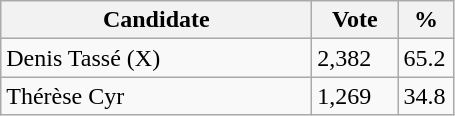<table class="wikitable">
<tr>
<th bgcolor="#DDDDFF" width="200px">Candidate</th>
<th bgcolor="#DDDDFF" width="50px">Vote</th>
<th bgcolor="#DDDDFF" width="30px">%</th>
</tr>
<tr>
<td>Denis Tassé (X)</td>
<td>2,382</td>
<td>65.2</td>
</tr>
<tr>
<td>Thérèse Cyr</td>
<td>1,269</td>
<td>34.8</td>
</tr>
</table>
